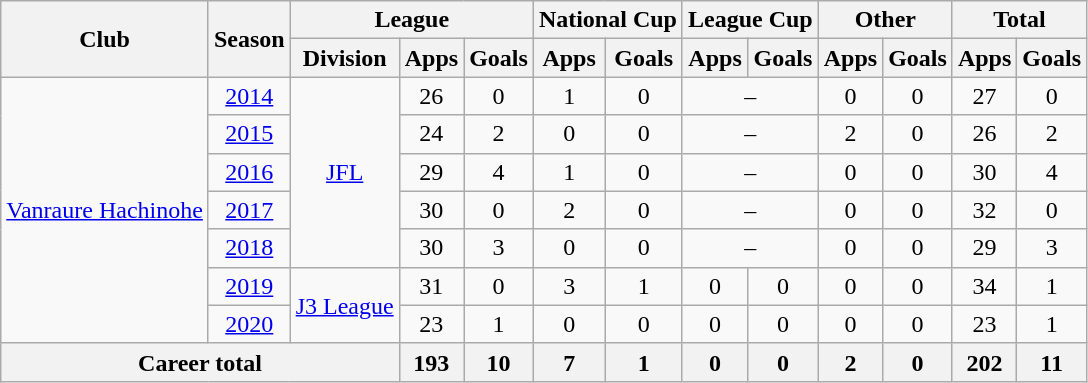<table class="wikitable" style="text-align: center">
<tr>
<th rowspan="2">Club</th>
<th rowspan="2">Season</th>
<th colspan="3">League</th>
<th colspan="2">National Cup</th>
<th colspan="2">League Cup</th>
<th colspan="2">Other</th>
<th colspan="2">Total</th>
</tr>
<tr>
<th>Division</th>
<th>Apps</th>
<th>Goals</th>
<th>Apps</th>
<th>Goals</th>
<th>Apps</th>
<th>Goals</th>
<th>Apps</th>
<th>Goals</th>
<th>Apps</th>
<th>Goals</th>
</tr>
<tr>
<td rowspan="7"><a href='#'>Vanraure Hachinohe</a></td>
<td><a href='#'>2014</a></td>
<td rowspan="5"><a href='#'>JFL</a></td>
<td>26</td>
<td>0</td>
<td>1</td>
<td>0</td>
<td colspan="2">–</td>
<td>0</td>
<td>0</td>
<td>27</td>
<td>0</td>
</tr>
<tr>
<td><a href='#'>2015</a></td>
<td>24</td>
<td>2</td>
<td>0</td>
<td>0</td>
<td colspan="2">–</td>
<td>2</td>
<td>0</td>
<td>26</td>
<td>2</td>
</tr>
<tr>
<td><a href='#'>2016</a></td>
<td>29</td>
<td>4</td>
<td>1</td>
<td>0</td>
<td colspan="2">–</td>
<td>0</td>
<td>0</td>
<td>30</td>
<td>4</td>
</tr>
<tr>
<td><a href='#'>2017</a></td>
<td>30</td>
<td>0</td>
<td>2</td>
<td>0</td>
<td colspan="2">–</td>
<td>0</td>
<td>0</td>
<td>32</td>
<td>0</td>
</tr>
<tr>
<td><a href='#'>2018</a></td>
<td>30</td>
<td>3</td>
<td>0</td>
<td>0</td>
<td colspan="2">–</td>
<td>0</td>
<td>0</td>
<td>29</td>
<td>3</td>
</tr>
<tr>
<td><a href='#'>2019</a></td>
<td rowspan="2"><a href='#'>J3 League</a></td>
<td>31</td>
<td>0</td>
<td>3</td>
<td>1</td>
<td>0</td>
<td>0</td>
<td>0</td>
<td>0</td>
<td>34</td>
<td>1</td>
</tr>
<tr>
<td><a href='#'>2020</a></td>
<td>23</td>
<td>1</td>
<td>0</td>
<td>0</td>
<td>0</td>
<td>0</td>
<td>0</td>
<td>0</td>
<td>23</td>
<td>1</td>
</tr>
<tr>
<th colspan=3>Career total</th>
<th>193</th>
<th>10</th>
<th>7</th>
<th>1</th>
<th>0</th>
<th>0</th>
<th>2</th>
<th>0</th>
<th>202</th>
<th>11</th>
</tr>
</table>
